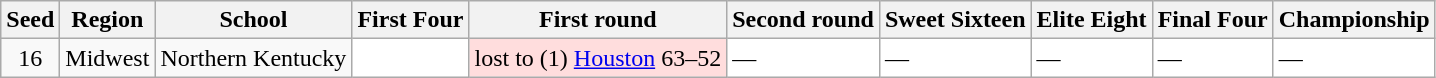<table class="sortable wikitable" style="white-space:nowrap; font-size:100%;">
<tr>
<th>Seed</th>
<th>Region</th>
<th>School</th>
<th>First Four</th>
<th>First round</th>
<th>Second round</th>
<th>Sweet Sixteen</th>
<th>Elite Eight</th>
<th>Final Four</th>
<th>Championship</th>
</tr>
<tr>
<td align=center>16</td>
<td align=center>Midwest</td>
<td>Northern Kentucky</td>
<td style="background:#fff;"></td>
<td style="background:#ffdddd;">lost to (1) <a href='#'>Houston</a> 63–52</td>
<td style="background:#fff;">―</td>
<td style="background:#fff;">―</td>
<td style="background:#fff;">―</td>
<td style="background:#fff;">―</td>
<td style="background:#fff;">―</td>
</tr>
</table>
